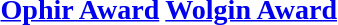<table>
<tr valign="top">
<td><br><h3><a href='#'>Ophir Award</a></h3></td>
<td><br><h3><a href='#'>Wolgin Award</a></h3></td>
</tr>
</table>
